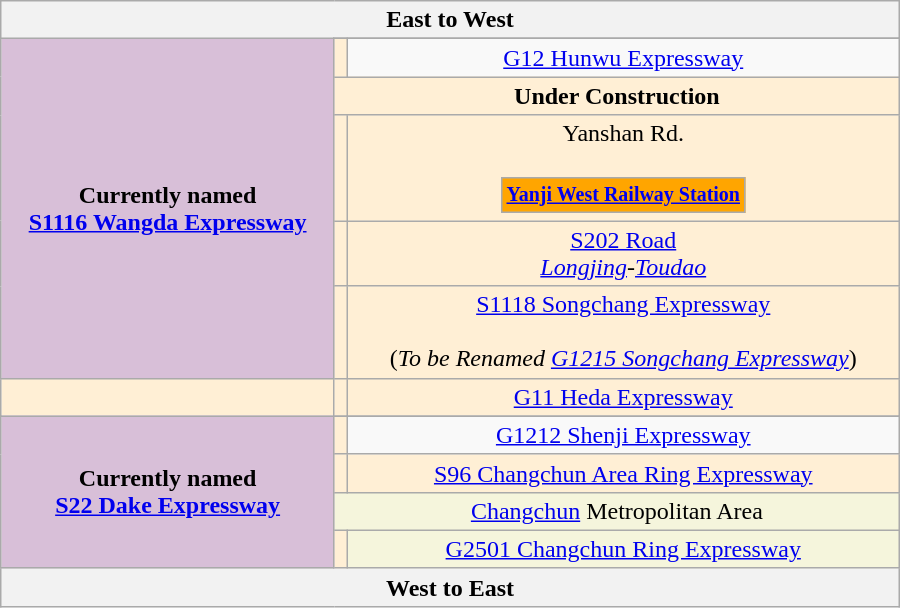<table class="wikitable" style="text-align:center; width:600px;">
<tr>
<th colspan="3"> East to West </th>
</tr>
<tr>
<td rowspan="6"  style="background:#d8bfd8;"><strong>Currently named<br> <a href='#'>S1116 Wangda Expressway</a></strong></td>
</tr>
<tr>
<td style="background:#ffefd5;"><br></td>
<td> <a href='#'>G12 Hunwu Expressway</a></td>
</tr>
<tr style="background:#ffefd5;">
<td colspan="3"> <strong>Under Construction</strong> </td>
</tr>
<tr style="background:#ffefd5;" align="center">
<td></td>
<td> Yanshan Rd.<br><br><table border=0>
<tr size=40>
<td bgcolor="#FF A5 00" style="font-size: 10pt; color: "#000000"" align=center><strong><a href='#'><span>Yanji West Railway Station</span></a></strong></td>
</tr>
</table>
</td>
</tr>
<tr style="background:#ffefd5;">
<td></td>
<td> <a href='#'>S202 Road</a><br><em><a href='#'>Longjing</a>-<a href='#'>Toudao</a></em></td>
</tr>
<tr style="background:#ffefd5;">
<td></td>
<td> <a href='#'>S1118 Songchang Expressway</a><br><br>(<em>To be Renamed  <a href='#'>G1215 Songchang Expressway</a></em>)</td>
</tr>
<tr style="background:#ffefd5;">
<td></td>
<td></td>
<td> <a href='#'>G11 Heda Expressway</a></td>
</tr>
<tr>
<td rowspan="5"  style="background:#d8bfd8;"><strong>Currently named<br> <a href='#'>S22 Dake Expressway</a></strong></td>
</tr>
<tr>
<td style="background:#ffefd5;"></td>
<td> <a href='#'>G1212 Shenji Expressway</a></td>
</tr>
<tr style="background:#ffefd5;">
<td></td>
<td>  <a href='#'>S96 Changchun Area Ring Expressway</a></td>
</tr>
<tr>
<td colspan="7" align="center" bgcolor="#F5 F5 DC"> <a href='#'>Changchun</a> Metropolitan Area </td>
</tr>
<tr>
<td style="background:#ffefd5;"><br></td>
<td bgcolor="#F5 F5 DC"> <a href='#'>G2501 Changchun Ring Expressway</a></td>
</tr>
<tr>
<th colspan="3"> West to East </th>
</tr>
</table>
